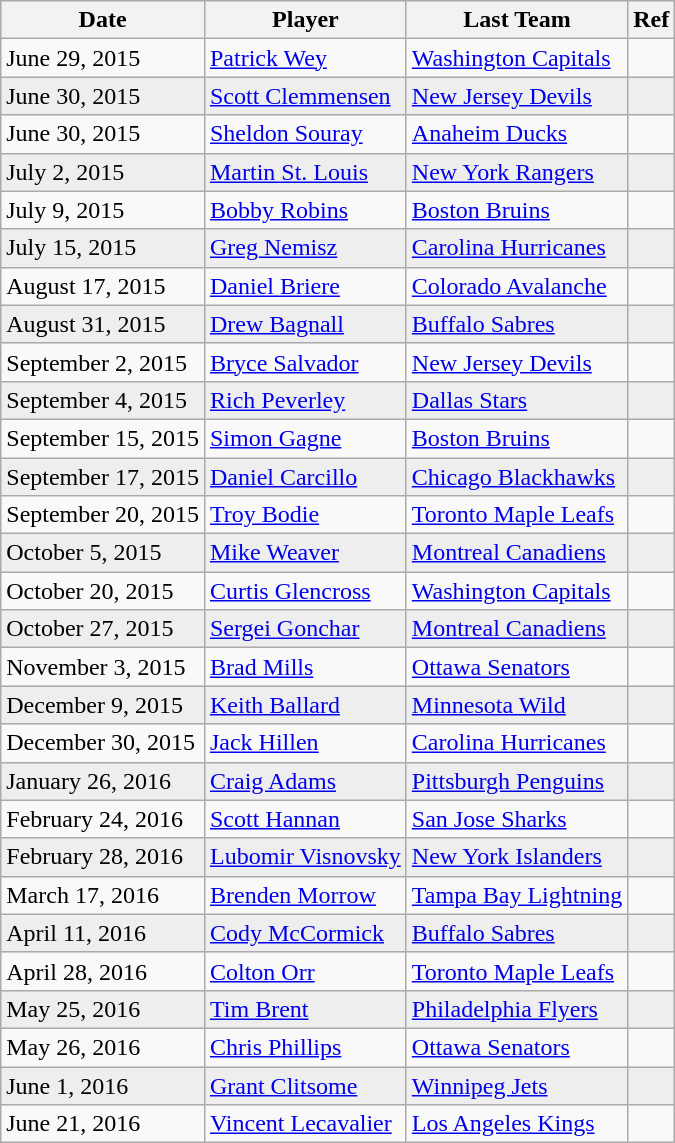<table class="wikitable sortable" border="1">
<tr>
<th>Date</th>
<th>Player</th>
<th>Last Team</th>
<th>Ref</th>
</tr>
<tr>
<td>June 29, 2015</td>
<td><a href='#'>Patrick Wey</a></td>
<td><a href='#'>Washington Capitals</a></td>
<td></td>
</tr>
<tr bgcolor="eeeeee">
<td>June 30, 2015</td>
<td><a href='#'>Scott Clemmensen</a></td>
<td><a href='#'>New Jersey Devils</a></td>
<td></td>
</tr>
<tr>
<td>June 30, 2015</td>
<td><a href='#'>Sheldon Souray</a></td>
<td><a href='#'>Anaheim Ducks</a></td>
<td></td>
</tr>
<tr bgcolor="eeeeee">
<td>July 2, 2015</td>
<td><a href='#'>Martin St. Louis</a></td>
<td><a href='#'>New York Rangers</a></td>
<td></td>
</tr>
<tr>
<td>July 9, 2015</td>
<td><a href='#'>Bobby Robins</a></td>
<td><a href='#'>Boston Bruins</a></td>
<td></td>
</tr>
<tr bgcolor="eeeeee">
<td>July 15, 2015</td>
<td><a href='#'>Greg Nemisz</a></td>
<td><a href='#'>Carolina Hurricanes</a></td>
<td></td>
</tr>
<tr>
<td>August 17, 2015</td>
<td><a href='#'>Daniel Briere</a></td>
<td><a href='#'>Colorado Avalanche</a></td>
<td></td>
</tr>
<tr bgcolor="eeeeee">
<td>August 31, 2015</td>
<td><a href='#'>Drew Bagnall</a></td>
<td><a href='#'>Buffalo Sabres</a></td>
<td></td>
</tr>
<tr>
<td>September 2, 2015</td>
<td><a href='#'>Bryce Salvador</a></td>
<td><a href='#'>New Jersey Devils</a></td>
<td></td>
</tr>
<tr bgcolor="eeeeee">
<td>September 4, 2015</td>
<td><a href='#'>Rich Peverley</a></td>
<td><a href='#'>Dallas Stars</a></td>
<td></td>
</tr>
<tr>
<td>September 15, 2015</td>
<td><a href='#'>Simon Gagne</a></td>
<td><a href='#'>Boston Bruins</a></td>
<td></td>
</tr>
<tr bgcolor="eeeeee">
<td>September 17, 2015</td>
<td><a href='#'>Daniel Carcillo</a></td>
<td><a href='#'>Chicago Blackhawks</a></td>
<td></td>
</tr>
<tr>
<td>September 20, 2015</td>
<td><a href='#'>Troy Bodie</a></td>
<td><a href='#'>Toronto Maple Leafs</a></td>
<td></td>
</tr>
<tr bgcolor="eeeeee">
<td>October 5, 2015</td>
<td><a href='#'>Mike Weaver</a></td>
<td><a href='#'>Montreal Canadiens</a></td>
<td></td>
</tr>
<tr>
<td>October 20, 2015</td>
<td><a href='#'>Curtis Glencross</a></td>
<td><a href='#'>Washington Capitals</a></td>
<td></td>
</tr>
<tr bgcolor="eeeeee">
<td>October 27, 2015</td>
<td><a href='#'>Sergei Gonchar</a></td>
<td><a href='#'>Montreal Canadiens</a></td>
<td></td>
</tr>
<tr>
<td>November 3, 2015</td>
<td><a href='#'>Brad Mills</a></td>
<td><a href='#'>Ottawa Senators</a></td>
<td></td>
</tr>
<tr bgcolor="eeeeee">
<td>December 9, 2015</td>
<td><a href='#'>Keith Ballard</a></td>
<td><a href='#'>Minnesota Wild</a></td>
<td></td>
</tr>
<tr>
<td>December 30, 2015</td>
<td><a href='#'>Jack Hillen</a></td>
<td><a href='#'>Carolina Hurricanes</a></td>
<td></td>
</tr>
<tr bgcolor="eeeeee">
<td>January 26, 2016</td>
<td><a href='#'>Craig Adams</a></td>
<td><a href='#'>Pittsburgh Penguins</a></td>
<td></td>
</tr>
<tr>
<td>February 24, 2016</td>
<td><a href='#'>Scott Hannan</a></td>
<td><a href='#'>San Jose Sharks</a></td>
<td></td>
</tr>
<tr bgcolor="eeeeee">
<td>February 28, 2016</td>
<td><a href='#'>Lubomir Visnovsky</a></td>
<td><a href='#'>New York Islanders</a></td>
<td></td>
</tr>
<tr>
<td>March 17, 2016</td>
<td><a href='#'>Brenden Morrow</a></td>
<td><a href='#'>Tampa Bay Lightning</a></td>
<td></td>
</tr>
<tr bgcolor="eeeeee">
<td>April 11, 2016</td>
<td><a href='#'>Cody McCormick</a></td>
<td><a href='#'>Buffalo Sabres</a></td>
<td></td>
</tr>
<tr>
<td>April 28, 2016</td>
<td><a href='#'>Colton Orr</a></td>
<td><a href='#'>Toronto Maple Leafs</a></td>
<td></td>
</tr>
<tr bgcolor="eeeeee">
<td>May 25, 2016</td>
<td><a href='#'>Tim Brent</a></td>
<td><a href='#'>Philadelphia Flyers</a></td>
<td></td>
</tr>
<tr>
<td>May 26, 2016</td>
<td><a href='#'>Chris Phillips</a></td>
<td><a href='#'>Ottawa Senators</a></td>
<td></td>
</tr>
<tr bgcolor="eeeeee">
<td>June 1, 2016</td>
<td><a href='#'>Grant Clitsome</a></td>
<td><a href='#'>Winnipeg Jets</a></td>
<td></td>
</tr>
<tr>
<td>June 21, 2016</td>
<td><a href='#'>Vincent Lecavalier</a></td>
<td><a href='#'>Los Angeles Kings</a></td>
<td></td>
</tr>
</table>
